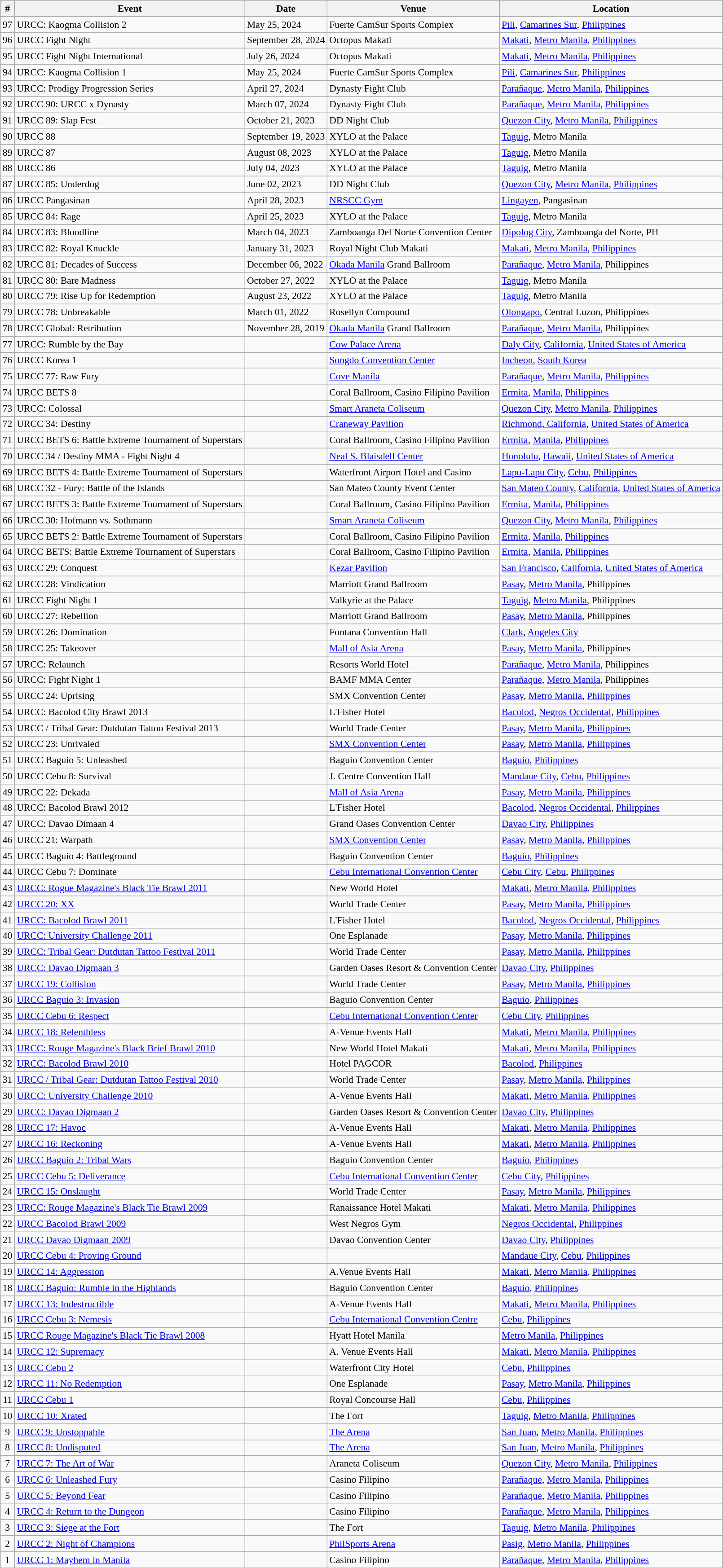<table class="sortable wikitable succession-box" style="font-size:90%;">
<tr>
<th scope="col">#</th>
<th scope="col">Event</th>
<th scope="col">Date</th>
<th scope="col">Venue</th>
<th scope="col">Location</th>
</tr>
<tr>
<td>97</td>
<td>URCC: Kaogma Collision 2</td>
<td>May 25, 2024</td>
<td>Fuerte CamSur Sports Complex</td>
<td><a href='#'>Pili</a>, <a href='#'>Camarines Sur</a>, <a href='#'>Philippines</a></td>
</tr>
<tr>
<td>96</td>
<td>URCC Fight Night</td>
<td>September 28, 2024</td>
<td>Octopus Makati</td>
<td><a href='#'>Makati</a>, <a href='#'>Metro Manila</a>, <a href='#'>Philippines</a></td>
</tr>
<tr>
<td>95</td>
<td>URCC Fight Night International</td>
<td>July 26, 2024</td>
<td>Octopus Makati</td>
<td><a href='#'>Makati</a>, <a href='#'>Metro Manila</a>, <a href='#'>Philippines</a></td>
</tr>
<tr>
<td>94</td>
<td>URCC: Kaogma Collision 1</td>
<td>May 25, 2024</td>
<td>Fuerte CamSur Sports Complex</td>
<td><a href='#'>Pili</a>, <a href='#'>Camarines Sur</a>, <a href='#'>Philippines</a></td>
</tr>
<tr>
<td>93</td>
<td>URCC: Prodigy Progression Series</td>
<td>April 27, 2024</td>
<td>Dynasty Fight Club</td>
<td><a href='#'>Parañaque</a>, <a href='#'>Metro Manila</a>, <a href='#'>Philippines</a></td>
</tr>
<tr>
<td>92</td>
<td>URCC 90: URCC x Dynasty</td>
<td>March 07, 2024</td>
<td>Dynasty Fight Club</td>
<td><a href='#'>Parañaque</a>, <a href='#'>Metro Manila</a>, <a href='#'>Philippines</a></td>
</tr>
<tr>
<td>91</td>
<td>URCC 89: Slap Fest</td>
<td>October 21, 2023</td>
<td>DD Night Club</td>
<td><a href='#'>Quezon City</a>, <a href='#'>Metro Manila</a>, <a href='#'>Philippines</a></td>
</tr>
<tr>
<td>90</td>
<td>URCC 88</td>
<td>September 19, 2023</td>
<td>XYLO at the Palace</td>
<td><a href='#'>Taguig</a>, Metro Manila</td>
</tr>
<tr>
<td>89</td>
<td>URCC 87</td>
<td>August 08, 2023</td>
<td>XYLO at the Palace</td>
<td><a href='#'>Taguig</a>, Metro Manila</td>
</tr>
<tr>
<td>88</td>
<td>URCC 86</td>
<td>July 04, 2023</td>
<td>XYLO at the Palace</td>
<td><a href='#'>Taguig</a>, Metro Manila</td>
</tr>
<tr>
<td>87</td>
<td>URCC 85: Underdog</td>
<td>June 02, 2023</td>
<td>DD Night Club</td>
<td><a href='#'>Quezon City</a>, <a href='#'>Metro Manila</a>, <a href='#'>Philippines</a></td>
</tr>
<tr>
<td>86</td>
<td>URCC Pangasinan</td>
<td>April 28, 2023</td>
<td><a href='#'>NRSCC Gym</a></td>
<td><a href='#'>Lingayen</a>, Pangasinan</td>
</tr>
<tr>
<td>85</td>
<td>URCC 84: Rage</td>
<td>April 25, 2023</td>
<td>XYLO at the Palace</td>
<td><a href='#'>Taguig</a>, Metro Manila</td>
</tr>
<tr>
<td>84</td>
<td>URCC 83: Bloodline</td>
<td>March 04, 2023</td>
<td>Zamboanga Del Norte Convention Center</td>
<td><a href='#'>Dipolog City</a>, Zamboanga del Norte, PH</td>
</tr>
<tr>
<td>83</td>
<td>URCC 82: Royal Knuckle</td>
<td>January 31, 2023</td>
<td>Royal Night Club Makati</td>
<td><a href='#'>Makati</a>, <a href='#'>Metro Manila</a>, <a href='#'>Philippines</a></td>
</tr>
<tr>
<td>82</td>
<td>URCC 81: Decades of Success</td>
<td>December 06, 2022</td>
<td><a href='#'>Okada Manila</a> Grand Ballroom</td>
<td><a href='#'>Parañaque</a>, <a href='#'>Metro Manila</a>, Philippines</td>
</tr>
<tr>
<td>81</td>
<td>URCC 80: Bare Madness</td>
<td>October 27, 2022</td>
<td>XYLO at the Palace</td>
<td><a href='#'>Taguig</a>, Metro Manila</td>
</tr>
<tr>
<td>80</td>
<td>URCC 79: Rise Up for Redemption</td>
<td>August 23, 2022</td>
<td>XYLO at the Palace</td>
<td><a href='#'>Taguig</a>, Metro Manila</td>
</tr>
<tr>
<td>79</td>
<td>URCC 78: Unbreakable</td>
<td>March 01, 2022</td>
<td>Rosellyn Compound</td>
<td><a href='#'>Olongapo</a>, Central Luzon, Philippines</td>
</tr>
<tr>
<td>78</td>
<td>URCC Global: Retribution</td>
<td>November 28, 2019</td>
<td><a href='#'>Okada Manila</a> Grand Ballroom</td>
<td><a href='#'>Parañaque</a>, <a href='#'>Metro Manila</a>, Philippines</td>
</tr>
<tr>
<td align=center>77</td>
<td>URCC: Rumble by the Bay</td>
<td></td>
<td><a href='#'>Cow Palace Arena</a></td>
<td><a href='#'>Daly City</a>, <a href='#'>California</a>, <a href='#'>United States of America</a></td>
</tr>
<tr>
<td align=center>76</td>
<td>URCC Korea 1</td>
<td></td>
<td><a href='#'>Songdo Convention Center</a></td>
<td><a href='#'>Incheon</a>, <a href='#'>South Korea</a></td>
</tr>
<tr>
<td align=center>75</td>
<td>URCC 77: Raw Fury</td>
<td></td>
<td><a href='#'>Cove Manila</a></td>
<td><a href='#'>Parañaque</a>, <a href='#'>Metro Manila</a>, <a href='#'>Philippines</a></td>
</tr>
<tr>
<td align=center>74</td>
<td>URCC BETS 8</td>
<td></td>
<td>Coral Ballroom, Casino Filipino Pavilion</td>
<td><a href='#'>Ermita</a>, <a href='#'>Manila</a>, <a href='#'>Philippines</a></td>
</tr>
<tr>
<td align=center>73</td>
<td>URCC: Colossal</td>
<td></td>
<td><a href='#'>Smart Araneta Coliseum</a></td>
<td><a href='#'>Quezon City</a>, <a href='#'>Metro Manila</a>, <a href='#'>Philippines</a></td>
</tr>
<tr>
<td align=center>72</td>
<td>URCC 34: Destiny</td>
<td></td>
<td><a href='#'>Craneway Pavilion</a></td>
<td><a href='#'>Richmond, California</a>, <a href='#'>United States of America</a></td>
</tr>
<tr>
<td align=center>71</td>
<td>URCC BETS 6: Battle Extreme Tournament of Superstars</td>
<td></td>
<td>Coral Ballroom, Casino Filipino Pavilion</td>
<td><a href='#'>Ermita</a>, <a href='#'>Manila</a>, <a href='#'>Philippines</a></td>
</tr>
<tr>
<td align=center>70</td>
<td>URCC 34 / Destiny MMA - Fight Night 4</td>
<td></td>
<td><a href='#'>Neal S. Blaisdell Center</a></td>
<td><a href='#'>Honolulu</a>, <a href='#'>Hawaii</a>, <a href='#'>United States of America</a></td>
</tr>
<tr>
<td align=center>69</td>
<td>URCC BETS 4: Battle Extreme Tournament of Superstars</td>
<td></td>
<td>Waterfront Airport Hotel and Casino</td>
<td><a href='#'>Lapu-Lapu City</a>, <a href='#'>Cebu</a>, <a href='#'>Philippines</a></td>
</tr>
<tr>
<td align=center>68</td>
<td>URCC 32 - Fury: Battle of the Islands</td>
<td></td>
<td>San Mateo County Event Center</td>
<td><a href='#'>San Mateo County</a>, <a href='#'>California</a>, <a href='#'>United States of America</a></td>
</tr>
<tr>
<td align=center>67</td>
<td>URCC BETS 3: Battle Extreme Tournament of Superstars</td>
<td></td>
<td>Coral Ballroom, Casino Filipino Pavilion</td>
<td><a href='#'>Ermita</a>, <a href='#'>Manila</a>, <a href='#'>Philippines</a></td>
</tr>
<tr>
<td align=center>66</td>
<td>URCC 30: Hofmann vs. Sothmann</td>
<td></td>
<td><a href='#'>Smart Araneta Coliseum</a></td>
<td><a href='#'>Quezon City</a>, <a href='#'>Metro Manila</a>, <a href='#'>Philippines</a></td>
</tr>
<tr>
<td align=center>65</td>
<td>URCC BETS 2: Battle Extreme Tournament of Superstars</td>
<td></td>
<td>Coral Ballroom, Casino Filipino Pavilion</td>
<td><a href='#'>Ermita</a>, <a href='#'>Manila</a>, <a href='#'>Philippines</a></td>
</tr>
<tr>
<td align=center>64</td>
<td>URCC BETS: Battle Extreme Tournament of Superstars</td>
<td></td>
<td>Coral Ballroom, Casino Filipino Pavilion</td>
<td><a href='#'>Ermita</a>, <a href='#'>Manila</a>, <a href='#'>Philippines</a></td>
</tr>
<tr>
<td align=center>63</td>
<td>URCC 29: Conquest</td>
<td></td>
<td><a href='#'>Kezar Pavilion</a></td>
<td><a href='#'>San Francisco</a>, <a href='#'>California</a>, <a href='#'>United States of America</a></td>
</tr>
<tr>
<td align=center>62</td>
<td>URCC 28: Vindication</td>
<td></td>
<td>Marriott Grand Ballroom</td>
<td><a href='#'>Pasay</a>, <a href='#'>Metro Manila</a>, Philippines</td>
</tr>
<tr>
<td align=center>61</td>
<td>URCC Fight Night 1</td>
<td></td>
<td>Valkyrie at the Palace</td>
<td><a href='#'>Taguig</a>, <a href='#'>Metro Manila</a>, Philippines</td>
</tr>
<tr>
<td align=center>60</td>
<td>URCC 27: Rebellion</td>
<td></td>
<td>Marriott Grand Ballroom</td>
<td><a href='#'>Pasay</a>, <a href='#'>Metro Manila</a>, Philippines</td>
</tr>
<tr>
<td align=center>59</td>
<td>URCC 26: Domination</td>
<td></td>
<td>Fontana Convention Hall</td>
<td><a href='#'>Clark</a>, <a href='#'>Angeles City</a></td>
</tr>
<tr>
<td align=center>58</td>
<td>URCC 25: Takeover</td>
<td></td>
<td><a href='#'>Mall of Asia Arena</a></td>
<td><a href='#'>Pasay</a>, <a href='#'>Metro Manila</a>, Philippines</td>
</tr>
<tr>
<td align=center>57</td>
<td>URCC: Relaunch</td>
<td></td>
<td>Resorts World Hotel</td>
<td><a href='#'>Parañaque</a>, <a href='#'>Metro Manila</a>, Philippines</td>
</tr>
<tr>
<td align=center>56</td>
<td>URCC: Fight Night 1</td>
<td></td>
<td>BAMF MMA Center</td>
<td><a href='#'>Parañaque</a>, <a href='#'>Metro Manila</a>, Philippines</td>
</tr>
<tr>
<td align=center>55</td>
<td>URCC 24: Uprising</td>
<td></td>
<td>SMX Convention Center</td>
<td><a href='#'>Pasay</a>, <a href='#'>Metro Manila</a>, <a href='#'>Philippines</a></td>
</tr>
<tr>
<td align=center>54</td>
<td>URCC: Bacolod City Brawl 2013</td>
<td></td>
<td>L'Fisher Hotel</td>
<td><a href='#'>Bacolod</a>, <a href='#'>Negros Occidental</a>, <a href='#'>Philippines</a></td>
</tr>
<tr>
<td align=center>53</td>
<td>URCC / Tribal Gear: Dutdutan Tattoo Festival 2013</td>
<td></td>
<td>World Trade Center</td>
<td><a href='#'>Pasay</a>, <a href='#'>Metro Manila</a>, <a href='#'>Philippines</a></td>
</tr>
<tr>
<td align=center>52</td>
<td>URCC 23: Unrivaled</td>
<td></td>
<td><a href='#'>SMX Convention Center</a></td>
<td><a href='#'>Pasay</a>, <a href='#'>Metro Manila</a>, <a href='#'>Philippines</a></td>
</tr>
<tr>
<td align=center>51</td>
<td>URCC Baguio 5: Unleashed</td>
<td></td>
<td>Baguio Convention Center</td>
<td><a href='#'>Baguio</a>, <a href='#'>Philippines</a></td>
</tr>
<tr>
<td align=center>50</td>
<td>URCC Cebu 8: Survival</td>
<td></td>
<td>J. Centre Convention Hall</td>
<td><a href='#'>Mandaue City</a>, <a href='#'>Cebu</a>, <a href='#'>Philippines</a></td>
</tr>
<tr>
<td align=center>49</td>
<td>URCC 22: Dekada</td>
<td></td>
<td><a href='#'>Mall of Asia Arena</a></td>
<td><a href='#'>Pasay</a>, <a href='#'>Metro Manila</a>, <a href='#'>Philippines</a></td>
</tr>
<tr>
<td align=center>48</td>
<td>URCC: Bacolod Brawl 2012</td>
<td></td>
<td>L'Fisher Hotel</td>
<td><a href='#'>Bacolod</a>, <a href='#'>Negros Occidental</a>, <a href='#'>Philippines</a></td>
</tr>
<tr>
<td align=center>47</td>
<td>URCC: Davao Dimaan 4</td>
<td></td>
<td>Grand Oases Convention Center</td>
<td><a href='#'>Davao City</a>, <a href='#'>Philippines</a></td>
</tr>
<tr>
<td align=center>46</td>
<td>URCC 21: Warpath</td>
<td></td>
<td><a href='#'>SMX Convention Center</a></td>
<td><a href='#'>Pasay</a>, <a href='#'>Metro Manila</a>, <a href='#'>Philippines</a></td>
</tr>
<tr>
<td align=center>45</td>
<td>URCC Baguio 4: Battleground</td>
<td></td>
<td>Baguio Convention Center</td>
<td><a href='#'>Baguio</a>, <a href='#'>Philippines</a></td>
</tr>
<tr>
<td align=center>44</td>
<td>URCC Cebu 7: Dominate</td>
<td></td>
<td><a href='#'>Cebu International Convention Center</a></td>
<td><a href='#'>Cebu City</a>, <a href='#'>Cebu</a>, <a href='#'>Philippines</a></td>
</tr>
<tr>
<td align=center>43</td>
<td><a href='#'>URCC: Rogue Magazine's Black Tie Brawl 2011</a></td>
<td></td>
<td>New World Hotel</td>
<td><a href='#'>Makati</a>, <a href='#'>Metro Manila</a>, <a href='#'>Philippines</a></td>
</tr>
<tr>
<td align=center>42</td>
<td><a href='#'>URCC 20: XX</a></td>
<td></td>
<td>World Trade Center</td>
<td><a href='#'>Pasay</a>, <a href='#'>Metro Manila</a>, <a href='#'>Philippines</a></td>
</tr>
<tr>
<td align=center>41</td>
<td><a href='#'>URCC: Bacolod Brawl 2011</a></td>
<td></td>
<td>L'Fisher Hotel</td>
<td><a href='#'>Bacolod</a>, <a href='#'>Negros Occidental</a>, <a href='#'>Philippines</a></td>
</tr>
<tr>
<td align=center>40</td>
<td><a href='#'>URCC: University Challenge 2011</a></td>
<td></td>
<td>One Esplanade</td>
<td><a href='#'>Pasay</a>, <a href='#'>Metro Manila</a>, <a href='#'>Philippines</a></td>
</tr>
<tr>
<td align=center>39</td>
<td><a href='#'>URCC: Tribal Gear: Dutdutan Tattoo Festival 2011</a></td>
<td></td>
<td>World Trade Center</td>
<td><a href='#'>Pasay</a>, <a href='#'>Metro Manila</a>, <a href='#'>Philippines</a></td>
</tr>
<tr>
<td align=center>38</td>
<td><a href='#'>URCC: Davao Digmaan 3</a></td>
<td></td>
<td>Garden Oases Resort & Convention Center</td>
<td><a href='#'>Davao City</a>, <a href='#'>Philippines</a></td>
</tr>
<tr>
<td align=center>37</td>
<td><a href='#'>URCC 19: Collision</a></td>
<td></td>
<td>World Trade Center</td>
<td><a href='#'>Pasay</a>, <a href='#'>Metro Manila</a>, <a href='#'>Philippines</a></td>
</tr>
<tr>
<td align=center>36</td>
<td><a href='#'>URCC Baguio 3: Invasion</a></td>
<td></td>
<td>Baguio Convention Center</td>
<td><a href='#'>Baguio</a>, <a href='#'>Philippines</a></td>
</tr>
<tr>
<td align=center>35</td>
<td><a href='#'>URCC Cebu 6: Respect</a></td>
<td></td>
<td><a href='#'>Cebu International Convention Center</a></td>
<td><a href='#'>Cebu City</a>, <a href='#'>Philippines</a></td>
</tr>
<tr>
<td align=center>34</td>
<td><a href='#'>URCC 18: Relenthless</a></td>
<td></td>
<td>A-Venue Events Hall</td>
<td><a href='#'>Makati</a>, <a href='#'>Metro Manila</a>, <a href='#'>Philippines</a></td>
</tr>
<tr>
<td align=center>33</td>
<td><a href='#'>URCC: Rouge Magazine's Black Brief Brawl 2010</a></td>
<td></td>
<td>New World Hotel Makati</td>
<td><a href='#'>Makati</a>, <a href='#'>Metro Manila</a>, <a href='#'>Philippines</a></td>
</tr>
<tr>
<td align=center>32</td>
<td><a href='#'>URCC: Bacolod Brawl 2010</a></td>
<td></td>
<td>Hotel PAGCOR</td>
<td><a href='#'>Bacolod</a>, <a href='#'>Philippines</a></td>
</tr>
<tr>
<td align=center>31</td>
<td><a href='#'>URCC / Tribal Gear: Dutdutan Tattoo Festival 2010</a></td>
<td></td>
<td>World Trade Center</td>
<td><a href='#'>Pasay</a>, <a href='#'>Metro Manila</a>, <a href='#'>Philippines</a></td>
</tr>
<tr>
<td align=center>30</td>
<td><a href='#'>URCC: University Challenge 2010</a></td>
<td></td>
<td>A-Venue Events Hall</td>
<td><a href='#'>Makati</a>, <a href='#'>Metro Manila</a>, <a href='#'>Philippines</a></td>
</tr>
<tr>
<td align=center>29</td>
<td><a href='#'>URCC: Davao Digmaan 2</a></td>
<td></td>
<td>Garden Oases Resort & Convention Center</td>
<td><a href='#'>Davao City</a>, <a href='#'>Philippines</a></td>
</tr>
<tr>
<td align=center>28</td>
<td><a href='#'>URCC 17: Havoc</a></td>
<td></td>
<td>A-Venue Events Hall</td>
<td><a href='#'>Makati</a>, <a href='#'>Metro Manila</a>, <a href='#'>Philippines</a></td>
</tr>
<tr>
<td align=center>27</td>
<td><a href='#'>URCC 16: Reckoning</a></td>
<td></td>
<td>A-Venue Events Hall</td>
<td><a href='#'>Makati</a>, <a href='#'>Metro Manila</a>, <a href='#'>Philippines</a></td>
</tr>
<tr>
<td align=center>26</td>
<td><a href='#'>URCC Baguio 2: Tribal Wars</a></td>
<td></td>
<td>Baguio Convention Center</td>
<td><a href='#'>Baguio</a>, <a href='#'>Philippines</a></td>
</tr>
<tr>
<td align=center>25</td>
<td><a href='#'>URCC Cebu 5: Deliverance</a></td>
<td></td>
<td><a href='#'>Cebu International Convention Center</a></td>
<td><a href='#'>Cebu City</a>, <a href='#'>Philippines</a></td>
</tr>
<tr>
<td align=center>24</td>
<td><a href='#'>URCC 15: Onslaught</a></td>
<td></td>
<td>World Trade Center</td>
<td><a href='#'>Pasay</a>, <a href='#'>Metro Manila</a>, <a href='#'>Philippines</a></td>
</tr>
<tr>
<td align=center>23</td>
<td><a href='#'>URCC: Rouge Magazine's Black Tie Brawl 2009</a></td>
<td></td>
<td>Ranaissance Hotel Makati</td>
<td><a href='#'>Makati</a>, <a href='#'>Metro Manila</a>, <a href='#'>Philippines</a></td>
</tr>
<tr>
<td align=center>22</td>
<td><a href='#'>URCC Bacolod Brawl 2009</a></td>
<td></td>
<td>West Negros Gym</td>
<td><a href='#'>Negros Occidental</a>, <a href='#'>Philippines</a></td>
</tr>
<tr>
<td align=center>21</td>
<td><a href='#'>URCC Davao Digmaan 2009</a></td>
<td></td>
<td>Davao Convention Center</td>
<td><a href='#'>Davao City</a>, <a href='#'>Philippines</a></td>
</tr>
<tr>
<td align=center>20</td>
<td><a href='#'>URCC Cebu 4: Proving Ground</a></td>
<td></td>
<td></td>
<td><a href='#'>Mandaue City</a>, <a href='#'>Cebu</a>, <a href='#'>Philippines</a></td>
</tr>
<tr>
<td align=center>19</td>
<td><a href='#'>URCC 14:  Aggression</a></td>
<td></td>
<td>A.Venue Events Hall</td>
<td><a href='#'>Makati</a>, <a href='#'>Metro Manila</a>, <a href='#'>Philippines</a></td>
</tr>
<tr>
<td align=center>18</td>
<td><a href='#'>URCC Baguio: Rumble in the Highlands</a></td>
<td></td>
<td>Baguio Convention Center</td>
<td><a href='#'>Baguio</a>, <a href='#'>Philippines</a></td>
</tr>
<tr>
<td align=center>17</td>
<td><a href='#'>URCC 13: Indestructible</a></td>
<td></td>
<td>A-Venue Events Hall</td>
<td><a href='#'>Makati</a>, <a href='#'>Metro Manila</a>, <a href='#'>Philippines</a></td>
</tr>
<tr>
<td align=center>16</td>
<td><a href='#'>URCC Cebu 3: Nemesis</a></td>
<td></td>
<td><a href='#'>Cebu International Convention Centre</a></td>
<td><a href='#'>Cebu</a>, <a href='#'>Philippines</a></td>
</tr>
<tr>
<td align=center>15</td>
<td><a href='#'>URCC Rouge Magazine's Black Tie Brawl 2008</a></td>
<td></td>
<td>Hyatt Hotel Manila</td>
<td><a href='#'>Metro Manila</a>, <a href='#'>Philippines</a></td>
</tr>
<tr>
<td align=center>14</td>
<td><a href='#'>URCC 12: Supremacy</a></td>
<td></td>
<td>A. Venue Events Hall</td>
<td><a href='#'>Makati</a>, <a href='#'>Metro Manila</a>, <a href='#'>Philippines</a></td>
</tr>
<tr>
<td align=center>13</td>
<td><a href='#'>URCC Cebu 2</a></td>
<td></td>
<td>Waterfront City Hotel</td>
<td><a href='#'>Cebu</a>, <a href='#'>Philippines</a></td>
</tr>
<tr>
<td align=center>12</td>
<td><a href='#'>URCC 11: No Redemption</a></td>
<td></td>
<td>One Esplanade</td>
<td><a href='#'>Pasay</a>, <a href='#'>Metro Manila</a>, <a href='#'>Philippines</a></td>
</tr>
<tr>
<td align=center>11</td>
<td><a href='#'>URCC Cebu 1</a></td>
<td></td>
<td>Royal Concourse Hall</td>
<td><a href='#'>Cebu</a>, <a href='#'>Philippines</a></td>
</tr>
<tr>
<td align=center>10</td>
<td><a href='#'>URCC 10: Xrated</a></td>
<td></td>
<td>The Fort</td>
<td><a href='#'>Taguig</a>, <a href='#'>Metro Manila</a>, <a href='#'>Philippines</a></td>
</tr>
<tr>
<td align=center>9</td>
<td><a href='#'>URCC 9: Unstoppable</a></td>
<td></td>
<td><a href='#'>The Arena</a></td>
<td><a href='#'>San Juan</a>, <a href='#'>Metro Manila</a>, <a href='#'>Philippines</a></td>
</tr>
<tr>
<td align=center>8</td>
<td><a href='#'>URCC 8: Undisputed</a></td>
<td></td>
<td><a href='#'>The Arena</a></td>
<td><a href='#'>San Juan</a>, <a href='#'>Metro Manila</a>, <a href='#'>Philippines</a></td>
</tr>
<tr>
<td align=center>7</td>
<td><a href='#'>URCC 7: The Art of War</a></td>
<td></td>
<td>Araneta Coliseum</td>
<td><a href='#'>Quezon City</a>, <a href='#'>Metro Manila</a>, <a href='#'>Philippines</a></td>
</tr>
<tr>
<td align=center>6</td>
<td><a href='#'>URCC 6: Unleashed Fury</a></td>
<td></td>
<td>Casino Filipino</td>
<td><a href='#'>Parañaque</a>, <a href='#'>Metro Manila</a>, <a href='#'>Philippines</a></td>
</tr>
<tr>
<td align=center>5</td>
<td><a href='#'>URCC 5: Beyond Fear</a></td>
<td></td>
<td>Casino Filipino</td>
<td><a href='#'>Parañaque</a>, <a href='#'>Metro Manila</a>, <a href='#'>Philippines</a></td>
</tr>
<tr>
<td align=center>4</td>
<td><a href='#'>URCC 4: Return to the Dungeon</a></td>
<td></td>
<td>Casino Filipino</td>
<td><a href='#'>Parañaque</a>, <a href='#'>Metro Manila</a>, <a href='#'>Philippines</a></td>
</tr>
<tr>
<td align=center>3</td>
<td><a href='#'>URCC 3: Siege at the Fort</a></td>
<td></td>
<td>The Fort</td>
<td><a href='#'>Taguig</a>, <a href='#'>Metro Manila</a>, <a href='#'>Philippines</a></td>
</tr>
<tr>
<td align=center>2</td>
<td><a href='#'>URCC 2: Night of Champions</a></td>
<td></td>
<td><a href='#'>PhilSports Arena</a></td>
<td><a href='#'>Pasig</a>, <a href='#'>Metro Manila</a>, <a href='#'>Philippines</a></td>
</tr>
<tr>
<td align=center>1</td>
<td><a href='#'>URCC 1: Mayhem in Manila</a></td>
<td></td>
<td>Casino Filipino</td>
<td><a href='#'>Parañaque</a>, <a href='#'>Metro Manila</a>, <a href='#'>Philippines</a></td>
</tr>
</table>
